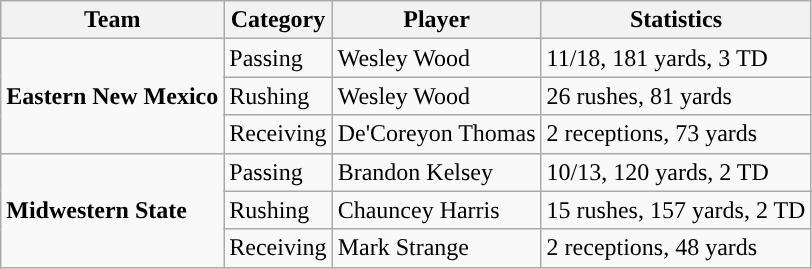<table class="wikitable" style="float: left;">
<tr>
<th>Team</th>
<th>Category</th>
<th>Player</th>
<th>Statistics</th>
</tr>
<tr>
<td rowspan=3><strong>Eastern New Mexico</strong></td>
<td>Passing</td>
<td>Wesley Wood</td>
<td>11/18, 181 yards, 3 TD</td>
</tr>
<tr>
<td>Rushing</td>
<td>Wesley Wood</td>
<td>26 rushes, 81 yards</td>
</tr>
<tr>
<td>Receiving</td>
<td>De'Coreyon Thomas</td>
<td>2 receptions, 73 yards</td>
</tr>
<tr>
<td rowspan=3><strong>Midwestern State</strong></td>
<td>Passing</td>
<td>Brandon Kelsey</td>
<td>10/13, 120 yards, 2 TD</td>
</tr>
<tr>
<td>Rushing</td>
<td>Chauncey Harris</td>
<td>15 rushes, 157 yards, 2 TD</td>
</tr>
<tr>
<td>Receiving</td>
<td>Mark Strange</td>
<td>2 receptions, 48 yards</td>
</tr>
</table>
